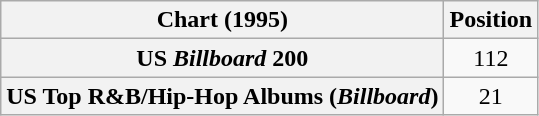<table class="wikitable sortable plainrowheaders" style="text-align:center">
<tr>
<th scope="col">Chart (1995)</th>
<th scope="col">Position</th>
</tr>
<tr>
<th scope="row">US <em>Billboard</em> 200</th>
<td>112</td>
</tr>
<tr>
<th scope="row">US Top R&B/Hip-Hop Albums (<em>Billboard</em>)</th>
<td>21</td>
</tr>
</table>
